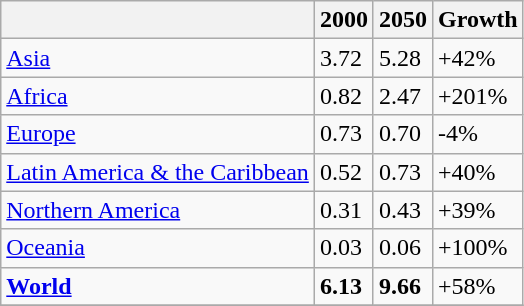<table class="wikitable">
<tr>
<th></th>
<th>2000</th>
<th>2050</th>
<th>Growth</th>
</tr>
<tr>
<td><a href='#'>Asia</a></td>
<td>3.72</td>
<td>5.28</td>
<td>+42%</td>
</tr>
<tr>
<td><a href='#'>Africa</a></td>
<td>0.82</td>
<td>2.47</td>
<td>+201%</td>
</tr>
<tr 2>
<td><a href='#'>Europe</a></td>
<td>0.73</td>
<td>0.70</td>
<td>-4%</td>
</tr>
<tr>
<td><a href='#'>Latin America & the Caribbean</a></td>
<td>0.52</td>
<td>0.73</td>
<td>+40%</td>
</tr>
<tr>
<td><a href='#'>Northern America</a></td>
<td>0.31</td>
<td>0.43</td>
<td>+39%</td>
</tr>
<tr>
<td><a href='#'>Oceania</a></td>
<td>0.03</td>
<td>0.06</td>
<td>+100%</td>
</tr>
<tr>
<td><strong><a href='#'>World</a></strong></td>
<td><strong>6.13</strong></td>
<td><strong>9.66</strong></td>
<td>+58%</td>
</tr>
<tr>
</tr>
</table>
